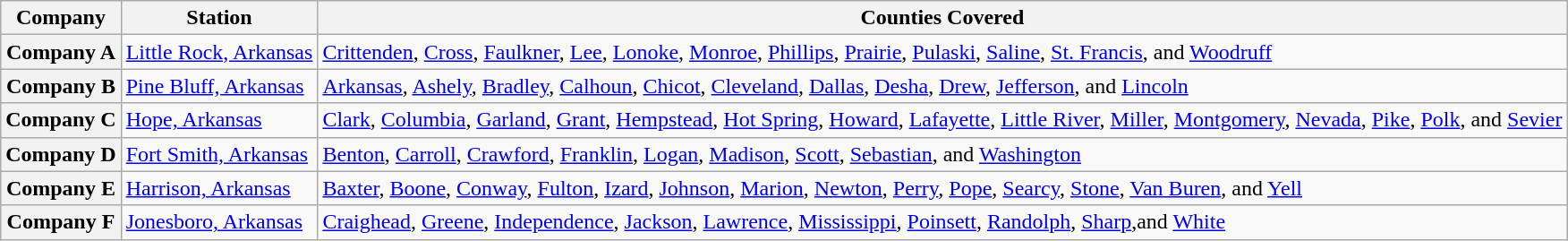<table class="wikitable">
<tr>
<th>Company</th>
<th>Station</th>
<th>Counties Covered</th>
</tr>
<tr>
<th>Company A</th>
<td><a href='#'>Little Rock, Arkansas</a></td>
<td><a href='#'>Crittenden</a>, <a href='#'>Cross</a>, <a href='#'>Faulkner</a>, <a href='#'>Lee</a>, <a href='#'>Lonoke</a>, <a href='#'>Monroe</a>, <a href='#'>Phillips</a>, <a href='#'>Prairie</a>, <a href='#'>Pulaski</a>, <a href='#'>Saline</a>, <a href='#'>St. Francis</a>, and <a href='#'>Woodruff</a></td>
</tr>
<tr>
<th>Company B</th>
<td><a href='#'>Pine Bluff, Arkansas</a></td>
<td><a href='#'>Arkansas</a>, <a href='#'>Ashely</a>, <a href='#'>Bradley</a>, <a href='#'>Calhoun</a>, <a href='#'>Chicot</a>, <a href='#'>Cleveland</a>, <a href='#'>Dallas</a>, <a href='#'>Desha</a>, <a href='#'>Drew</a>, <a href='#'>Jefferson</a>, and <a href='#'>Lincoln</a></td>
</tr>
<tr>
<th>Company C</th>
<td><a href='#'>Hope, Arkansas</a></td>
<td><a href='#'>Clark</a>, <a href='#'>Columbia</a>, <a href='#'>Garland</a>, <a href='#'>Grant</a>, <a href='#'>Hempstead</a>, <a href='#'>Hot Spring</a>, <a href='#'>Howard</a>, <a href='#'>Lafayette</a>, <a href='#'>Little River</a>, <a href='#'>Miller</a>, <a href='#'>Montgomery</a>, <a href='#'>Nevada</a>, <a href='#'>Pike</a>, <a href='#'>Polk</a>, and <a href='#'>Sevier</a></td>
</tr>
<tr>
<th>Company D</th>
<td><a href='#'>Fort Smith, Arkansas</a></td>
<td><a href='#'>Benton</a>, <a href='#'>Carroll</a>, <a href='#'>Crawford</a>, <a href='#'>Franklin</a>, <a href='#'>Logan</a>, <a href='#'>Madison</a>, <a href='#'>Scott</a>, <a href='#'>Sebastian</a>, and <a href='#'>Washington</a></td>
</tr>
<tr>
<th>Company E</th>
<td><a href='#'>Harrison, Arkansas</a></td>
<td><a href='#'>Baxter</a>, <a href='#'>Boone</a>, <a href='#'>Conway</a>, <a href='#'>Fulton</a>, <a href='#'>Izard</a>, <a href='#'>Johnson</a>, <a href='#'>Marion</a>, <a href='#'>Newton</a>, <a href='#'>Perry</a>, <a href='#'>Pope</a>, <a href='#'>Searcy</a>, <a href='#'>Stone</a>, <a href='#'>Van Buren</a>, and <a href='#'>Yell</a></td>
</tr>
<tr>
<th>Company F</th>
<td><a href='#'>Jonesboro, Arkansas</a></td>
<td><a href='#'>Craighead</a>, <a href='#'>Greene</a>, <a href='#'>Independence</a>, <a href='#'>Jackson</a>, <a href='#'>Lawrence</a>, <a href='#'>Mississippi</a>, <a href='#'>Poinsett</a>, <a href='#'>Randolph</a>, <a href='#'>Sharp</a>,and <a href='#'>White</a></td>
</tr>
</table>
